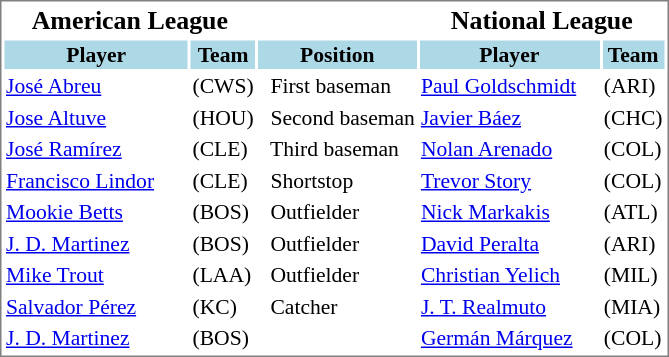<table cellpadding="1"  style="width:auto; font-size:90%; border:1px solid gray;">
<tr style="text-align:center; font-size:larger;">
<th colspan=2>American League</th>
<th></th>
<th colspan=2>National League</th>
</tr>
<tr style="background:lightblue;">
<th>Player</th>
<th>Team</th>
<th>Position</th>
<th>Player</th>
<th>Team</th>
</tr>
<tr>
<td><a href='#'>José Abreu</a></td>
<td>(CWS)</td>
<td>  First baseman</td>
<td><a href='#'>Paul Goldschmidt</a>    </td>
<td>(ARI)</td>
</tr>
<tr>
<td><a href='#'>Jose Altuve</a></td>
<td>(HOU)</td>
<td>  Second baseman</td>
<td><a href='#'>Javier Báez</a></td>
<td>(CHC)</td>
</tr>
<tr>
<td><a href='#'>José Ramírez</a></td>
<td>(CLE)</td>
<td>  Third baseman</td>
<td><a href='#'>Nolan Arenado</a></td>
<td>(COL)</td>
</tr>
<tr>
<td><a href='#'>Francisco Lindor</a>      </td>
<td>(CLE)</td>
<td>  Shortstop</td>
<td><a href='#'>Trevor Story</a></td>
<td>(COL)</td>
</tr>
<tr>
<td><a href='#'>Mookie Betts</a></td>
<td>(BOS)</td>
<td>  Outfielder</td>
<td><a href='#'>Nick Markakis</a></td>
<td>(ATL)</td>
</tr>
<tr>
<td><a href='#'>J. D. Martinez</a>  </td>
<td>(BOS)</td>
<td>  Outfielder</td>
<td><a href='#'>David Peralta</a></td>
<td>(ARI)</td>
</tr>
<tr>
<td><a href='#'>Mike Trout</a></td>
<td>(LAA)</td>
<td>  Outfielder</td>
<td><a href='#'>Christian Yelich</a></td>
<td>(MIL)</td>
</tr>
<tr>
<td><a href='#'>Salvador Pérez</a></td>
<td>(KC)</td>
<td>  Catcher</td>
<td><a href='#'>J. T. Realmuto</a></td>
<td>(MIA)</td>
</tr>
<tr>
<td><a href='#'>J. D. Martinez</a>  </td>
<td>(BOS)</td>
<td>    </td>
<td><a href='#'>Germán Márquez</a></td>
<td>(COL)</td>
</tr>
</table>
